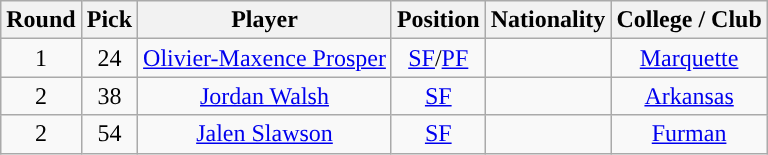<table class="wikitable sortable sortable">
<tr>
<th>Round</th>
<th>Pick</th>
<th>Player</th>
<th>Position</th>
<th>Nationality</th>
<th>College / Club</th>
</tr>
<tr style="text-align: center">
<td>1</td>
<td>24</td>
<td><a href='#'>Olivier-Maxence Prosper</a></td>
<td><a href='#'>SF</a>/<a href='#'>PF</a></td>
<td></td>
<td><a href='#'>Marquette</a> </td>
</tr>
<tr style="text-align: center">
<td>2</td>
<td>38</td>
<td><a href='#'>Jordan Walsh</a></td>
<td><a href='#'>SF</a></td>
<td></td>
<td><a href='#'>Arkansas</a> </td>
</tr>
<tr style="text-align: center">
<td>2</td>
<td>54</td>
<td><a href='#'>Jalen Slawson</a></td>
<td><a href='#'>SF</a></td>
<td></td>
<td><a href='#'>Furman</a> </td>
</tr>
</table>
